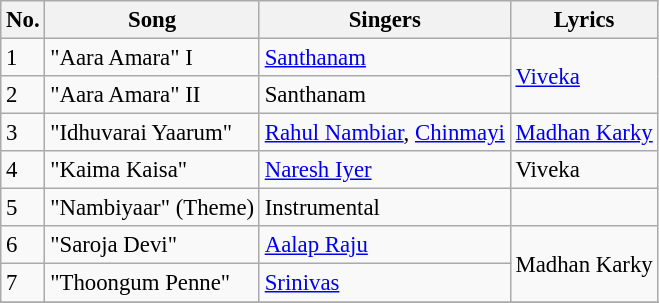<table class="wikitable" style="font-size:95%;">
<tr>
<th>No.</th>
<th>Song</th>
<th>Singers</th>
<th>Lyrics</th>
</tr>
<tr>
<td>1</td>
<td>"Aara Amara" I</td>
<td><a href='#'>Santhanam</a></td>
<td rowspan=2><a href='#'>Viveka</a></td>
</tr>
<tr>
<td>2</td>
<td>"Aara Amara" II</td>
<td>Santhanam</td>
</tr>
<tr>
<td>3</td>
<td>"Idhuvarai Yaarum"</td>
<td><a href='#'>Rahul Nambiar</a>, <a href='#'>Chinmayi</a></td>
<td><a href='#'>Madhan Karky</a></td>
</tr>
<tr>
<td>4</td>
<td>"Kaima Kaisa"</td>
<td><a href='#'>Naresh Iyer</a></td>
<td>Viveka</td>
</tr>
<tr>
<td>5</td>
<td>"Nambiyaar" (Theme)</td>
<td>Instrumental</td>
<td></td>
</tr>
<tr>
<td>6</td>
<td>"Saroja Devi"</td>
<td><a href='#'>Aalap Raju</a></td>
<td rowspan=2>Madhan Karky</td>
</tr>
<tr>
<td>7</td>
<td>"Thoongum Penne"</td>
<td><a href='#'>Srinivas</a></td>
</tr>
<tr>
</tr>
</table>
